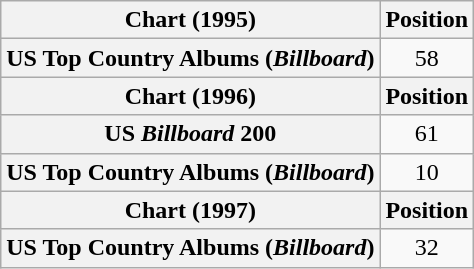<table class="wikitable plainrowheaders" style="text-align:center">
<tr>
<th scope="col">Chart (1995)</th>
<th scope="col">Position</th>
</tr>
<tr>
<th scope="row">US Top Country Albums (<em>Billboard</em>)</th>
<td>58</td>
</tr>
<tr>
<th scope="col">Chart (1996)</th>
<th scope="col">Position</th>
</tr>
<tr>
<th scope="row">US <em>Billboard</em> 200</th>
<td>61</td>
</tr>
<tr>
<th scope="row">US Top Country Albums (<em>Billboard</em>)</th>
<td>10</td>
</tr>
<tr>
<th scope="col">Chart (1997)</th>
<th scope="col">Position</th>
</tr>
<tr>
<th scope="row">US Top Country Albums (<em>Billboard</em>)</th>
<td>32</td>
</tr>
</table>
